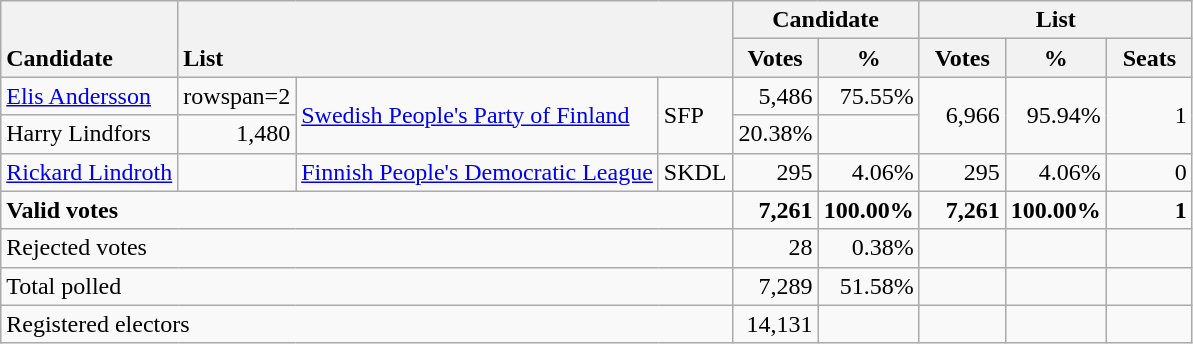<table class="wikitable" border="1" style="text-align:right;">
<tr>
<th ! style="text-align:left;" valign=bottom rowspan=2>Candidate</th>
<th style="text-align:left;" valign=bottom rowspan=2 colspan=3>List</th>
<th colspan=2>Candidate</th>
<th colspan=3>List</th>
</tr>
<tr>
<th align=center valign=bottom width="50">Votes</th>
<th align=center valign=bottom width="50">%</th>
<th align=center valign=bottom width="50">Votes</th>
<th align=center valign=bottom width="50">%</th>
<th align=center valign=bottom width="50">Seats</th>
</tr>
<tr>
<td align=left><a href='#'>Elis Andersson</a></td>
<td>rowspan=2 </td>
<td rowspan=2 align=left><a href='#'>Swedish People's Party of Finland</a></td>
<td rowspan=2 align=left>SFP</td>
<td>5,486</td>
<td>75.55%</td>
<td rowspan=2>6,966</td>
<td rowspan=2>95.94%</td>
<td rowspan=2>1</td>
</tr>
<tr>
<td align=left>Harry Lindfors</td>
<td>1,480</td>
<td>20.38%</td>
</tr>
<tr>
<td align=left><a href='#'>Rickard Lindroth</a></td>
<td></td>
<td align=left><a href='#'>Finnish People's Democratic League</a></td>
<td align=left>SKDL</td>
<td>295</td>
<td>4.06%</td>
<td>295</td>
<td>4.06%</td>
<td>0</td>
</tr>
<tr style="font-weight:bold">
<td align=left colspan=4>Valid votes</td>
<td>7,261</td>
<td>100.00%</td>
<td>7,261</td>
<td>100.00%</td>
<td>1</td>
</tr>
<tr>
<td align=left colspan=4>Rejected votes</td>
<td>28</td>
<td>0.38%</td>
<td></td>
<td></td>
<td></td>
</tr>
<tr>
<td align=left colspan=4>Total polled</td>
<td>7,289</td>
<td>51.58%</td>
<td></td>
<td></td>
<td></td>
</tr>
<tr>
<td align=left colspan=4>Registered electors</td>
<td>14,131</td>
<td></td>
<td></td>
<td></td>
<td></td>
</tr>
</table>
